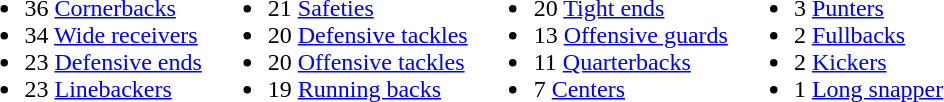<table>
<tr>
<td><br><ul><li>36 <a href='#'>Cornerbacks</a></li><li>34 <a href='#'>Wide receivers</a></li><li>23 <a href='#'>Defensive ends</a></li><li>23 <a href='#'>Linebackers</a></li></ul></td>
<td><br><ul><li>21 <a href='#'>Safeties</a></li><li>20 <a href='#'>Defensive tackles</a></li><li>20 <a href='#'>Offensive tackles</a></li><li>19 <a href='#'>Running backs</a></li></ul></td>
<td><br><ul><li>20 <a href='#'>Tight ends</a></li><li>13 <a href='#'>Offensive guards</a></li><li>11 <a href='#'>Quarterbacks</a></li><li>7 <a href='#'>Centers</a></li></ul></td>
<td><br><ul><li>3 <a href='#'>Punters</a></li><li>2 <a href='#'>Fullbacks</a></li><li>2 <a href='#'>Kickers</a></li><li>1 <a href='#'>Long snapper</a></li></ul></td>
</tr>
</table>
